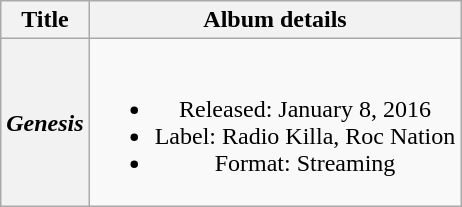<table class="wikitable plainrowheaders" style="text-align:center;" border="1">
<tr>
<th scope="col">Title</th>
<th scope="col">Album details</th>
</tr>
<tr>
<th scope="row"><em>Genesis</em></th>
<td><br><ul><li>Released: January 8, 2016</li><li>Label: Radio Killa, Roc Nation</li><li>Format: Streaming</li></ul></td>
</tr>
</table>
